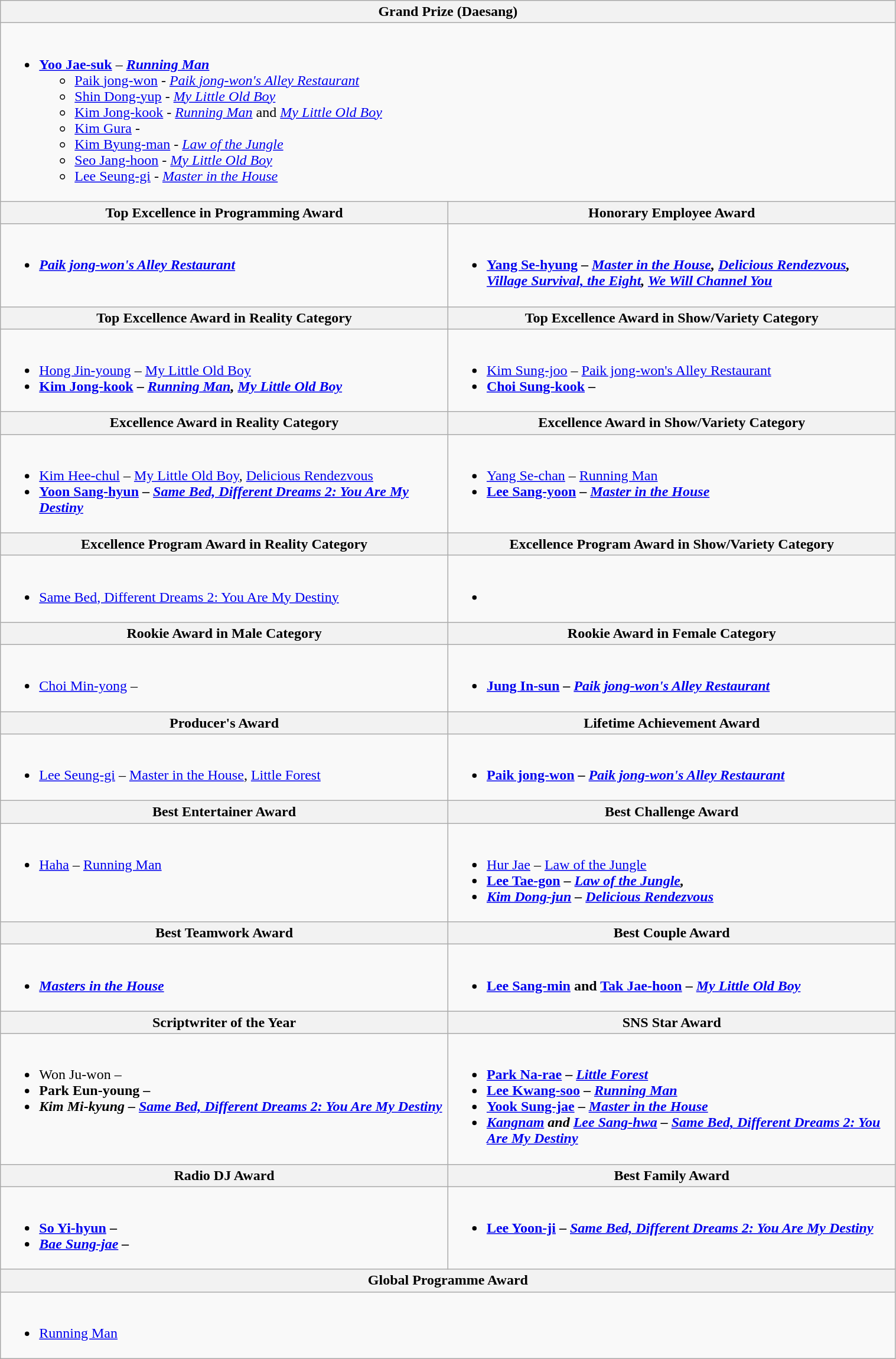<table class="wikitable" style="width:80%;">
<tr>
<th colspan="2">Grand Prize (Daesang)</th>
</tr>
<tr>
<td colspan="2" valign="top"><br><ul><li><strong><a href='#'>Yoo Jae-suk</a></strong> – <strong><a href='#'><em>Running Man</em></a></strong><ul><li><a href='#'>Paik jong-won</a> - <em><a href='#'>Paik jong-won's Alley Restaurant</a></em></li><li><a href='#'>Shin Dong-yup</a> - <em><a href='#'>My Little Old Boy</a></em></li><li><a href='#'>Kim Jong-kook</a> - <em><a href='#'>Running Man</a></em> and <em><a href='#'>My Little Old Boy</a></em></li><li><a href='#'>Kim Gura</a> - <em></em></li><li><a href='#'>Kim Byung-man</a> - <em><a href='#'>Law of the Jungle</a></em></li><li><a href='#'>Seo Jang-hoon</a> - <em><a href='#'>My Little Old Boy</a></em></li><li><a href='#'>Lee Seung-gi</a> - <em><a href='#'>Master in the House</a></em></li></ul></li></ul></td>
</tr>
<tr>
<th width="50%">Top Excellence in Programming Award</th>
<th width="50%">Honorary Employee Award</th>
</tr>
<tr>
<td valign="top"><br><ul><li><strong><em><a href='#'>Paik jong-won's Alley Restaurant</a></em></strong></li></ul></td>
<td valign="top"><br><ul><li><strong><a href='#'>Yang Se-hyung</a></strong> <strong>– <em><a href='#'>Master in the House</a>, <a href='#'>Delicious Rendezvous</a>, <a href='#'>Village Survival, the Eight</a>, <a href='#'>We Will Channel You</a><strong><em></li></ul></td>
</tr>
<tr>
<th>Top Excellence Award in Reality Category</th>
<th>Top Excellence Award in Show/Variety Category</th>
</tr>
<tr>
<td valign="top"><br><ul><li></strong><a href='#'>Hong Jin-young</a> – </em><a href='#'>My Little Old Boy</a></em></strong></li><li><strong><a href='#'>Kim Jong-kook</a> – <em><a href='#'>Running Man</a>, <a href='#'>My Little Old Boy</a><strong><em></li></ul></td>
<td valign="top"><br><ul><li></strong><a href='#'>Kim Sung-joo</a> – </em><a href='#'>Paik jong-won's Alley Restaurant</a></em></strong></li><li><strong><a href='#'>Choi Sung-kook</a> – <em><strong><em></li></ul></td>
</tr>
<tr>
<th>Excellence Award in Reality Category</th>
<th>Excellence Award in Show/Variety Category</th>
</tr>
<tr>
<td valign="top"><br><ul><li></strong><a href='#'>Kim Hee-chul</a> – </em><a href='#'>My Little Old Boy</a>, <a href='#'>Delicious Rendezvous</a></em></strong></li><li><strong><a href='#'>Yoon Sang-hyun</a> – <em><a href='#'>Same Bed, Different Dreams 2: You Are My Destiny</a><strong><em></li></ul></td>
<td valign="top"><br><ul><li></strong><a href='#'>Yang Se-chan</a> – </em><a href='#'>Running Man</a></em></strong></li><li><strong><a href='#'>Lee Sang-yoon</a> – <em><a href='#'>Master in the House</a><strong><em></li></ul></td>
</tr>
<tr>
<th>Excellence Program Award in Reality Category</th>
<th>Excellence Program Award in Show/Variety Category</th>
</tr>
<tr>
<td><br><ul><li></em></strong><a href='#'>Same Bed, Different Dreams 2: You Are My Destiny</a><strong><em></li></ul></td>
<td><br><ul><li></em></strong><strong><em></li></ul></td>
</tr>
<tr>
<th>Rookie Award in Male Category</th>
<th>Rookie Award in Female Category</th>
</tr>
<tr>
<td valign="top"><br><ul><li></strong><a href='#'>Choi Min-yong</a> – </em></em></strong></li></ul></td>
<td valign="top"><br><ul><li><strong><a href='#'>Jung In-sun</a> – <em><a href='#'>Paik jong-won's Alley Restaurant</a><strong><em></li></ul></td>
</tr>
<tr>
<th>Producer's Award</th>
<th>Lifetime Achievement Award</th>
</tr>
<tr>
<td valign="top"><br><ul><li></strong><a href='#'>Lee Seung-gi</a> – </em><a href='#'>Master in the House</a>, <a href='#'>Little Forest</a></em></strong></li></ul></td>
<td valign="top"><br><ul><li><strong><a href='#'>Paik jong-won</a> – <em><a href='#'>Paik jong-won's Alley Restaurant</a><strong><em></li></ul></td>
</tr>
<tr>
<th>Best Entertainer Award</th>
<th>Best Challenge Award</th>
</tr>
<tr>
<td valign="top"><br><ul><li></strong><a href='#'>Haha</a> – <a href='#'></em>Running Man<em></a><strong></li></ul></td>
<td valign="top"><br><ul><li></strong><a href='#'>Hur Jae</a><strong> </strong>– </em><a href='#'>Law of the Jungle</a></em></strong></li><li><strong><a href='#'>Lee Tae-gon</a></strong> <strong>– <em><a href='#'>Law of the Jungle</a>, <strong><em></li><li></strong><a href='#'>Kim Dong-jun</a> – </em><a href='#'>Delicious Rendezvous</a></em></strong></li></ul></td>
</tr>
<tr>
<th>Best Teamwork Award</th>
<th>Best Couple Award</th>
</tr>
<tr>
<td valign="top"><br><ul><li><a href='#'><strong><em>Masters in the House</em></strong></a></li></ul></td>
<td valign="top"><br><ul><li><strong><a href='#'>Lee Sang-min</a> and <a href='#'>Tak Jae-hoon</a> – <em><a href='#'>My Little Old Boy</a><strong><em></li></ul></td>
</tr>
<tr>
<th>Scriptwriter of the Year</th>
<th>SNS Star Award</th>
</tr>
<tr>
<td valign="top"><br><ul><li></strong>Won Ju-won – </em></em></strong></li><li><strong>Park Eun-young – <em><strong><em></li><li></strong>Kim Mi-kyung – </em><a href='#'>Same Bed, Different Dreams 2: You Are My Destiny</a></em></strong></li></ul></td>
<td valign="top"><br><ul><li><strong><a href='#'>Park Na-rae</a></strong> <strong>– <a href='#'><em>Little Forest</em></a></strong></li><li><strong><a href='#'>Lee Kwang-soo</a></strong> <strong>– <a href='#'><em>Running Man</em></a></strong></li><li><strong><a href='#'>Yook Sung-jae</a></strong> <strong>–  <em><a href='#'>Master in the House</a><strong><em></li><li></strong><a href='#'>Kangnam</a> and <a href='#'>Lee Sang-hwa</a> – </em><a href='#'>Same Bed, Different Dreams 2: You Are My Destiny</a></em></strong></li></ul></td>
</tr>
<tr>
<th>Radio DJ Award</th>
<th>Best Family Award</th>
</tr>
<tr>
<td valign="top"><br><ul><li><strong><a href='#'>So Yi-hyun</a> – <em><strong><em></li><li></strong><a href='#'>Bae Sung-jae</a> – </em></em></strong></li></ul></td>
<td valign="top"><br><ul><li><strong><a href='#'>Lee Yoon-ji</a> – <em><a href='#'>Same Bed, Different Dreams 2: You Are My Destiny</a><strong><em></li></ul></td>
</tr>
<tr>
<th colspan="2">Global Programme Award</th>
</tr>
<tr>
<td colspan="2" valign="top"><br><ul><li></strong><a href='#'></em>Running Man<em></a><strong></li></ul></td>
</tr>
</table>
